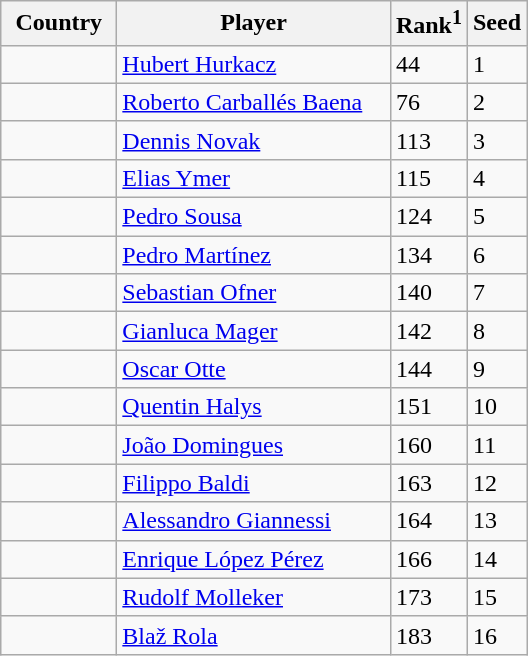<table class="sortable wikitable">
<tr>
<th width="70">Country</th>
<th width="175">Player</th>
<th>Rank<sup>1</sup></th>
<th>Seed</th>
</tr>
<tr>
<td></td>
<td><a href='#'>Hubert Hurkacz</a></td>
<td>44</td>
<td>1</td>
</tr>
<tr>
<td></td>
<td><a href='#'>Roberto Carballés Baena</a></td>
<td>76</td>
<td>2</td>
</tr>
<tr>
<td></td>
<td><a href='#'>Dennis Novak</a></td>
<td>113</td>
<td>3</td>
</tr>
<tr>
<td></td>
<td><a href='#'>Elias Ymer</a></td>
<td>115</td>
<td>4</td>
</tr>
<tr>
<td></td>
<td><a href='#'>Pedro Sousa</a></td>
<td>124</td>
<td>5</td>
</tr>
<tr>
<td></td>
<td><a href='#'>Pedro Martínez</a></td>
<td>134</td>
<td>6</td>
</tr>
<tr>
<td></td>
<td><a href='#'>Sebastian Ofner</a></td>
<td>140</td>
<td>7</td>
</tr>
<tr>
<td></td>
<td><a href='#'>Gianluca Mager</a></td>
<td>142</td>
<td>8</td>
</tr>
<tr>
<td></td>
<td><a href='#'>Oscar Otte</a></td>
<td>144</td>
<td>9</td>
</tr>
<tr>
<td></td>
<td><a href='#'>Quentin Halys</a></td>
<td>151</td>
<td>10</td>
</tr>
<tr>
<td></td>
<td><a href='#'>João Domingues</a></td>
<td>160</td>
<td>11</td>
</tr>
<tr>
<td></td>
<td><a href='#'>Filippo Baldi</a></td>
<td>163</td>
<td>12</td>
</tr>
<tr>
<td></td>
<td><a href='#'>Alessandro Giannessi</a></td>
<td>164</td>
<td>13</td>
</tr>
<tr>
<td></td>
<td><a href='#'>Enrique López Pérez</a></td>
<td>166</td>
<td>14</td>
</tr>
<tr>
<td></td>
<td><a href='#'>Rudolf Molleker</a></td>
<td>173</td>
<td>15</td>
</tr>
<tr>
<td></td>
<td><a href='#'>Blaž Rola</a></td>
<td>183</td>
<td>16</td>
</tr>
</table>
